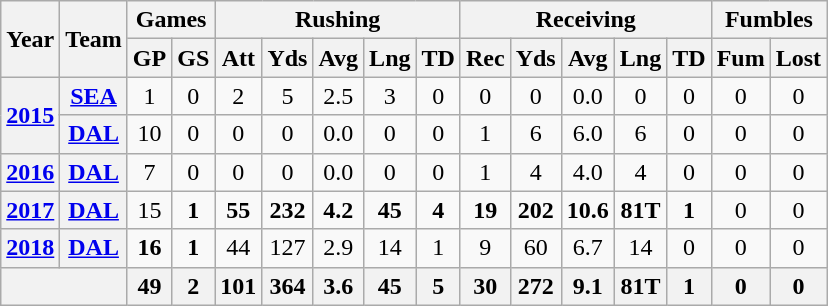<table class=wikitable style="text-align:center;">
<tr>
<th rowspan="2">Year</th>
<th rowspan="2">Team</th>
<th colspan="2">Games</th>
<th colspan="5">Rushing</th>
<th colspan="5">Receiving</th>
<th colspan="2">Fumbles</th>
</tr>
<tr>
<th>GP</th>
<th>GS</th>
<th>Att</th>
<th>Yds</th>
<th>Avg</th>
<th>Lng</th>
<th>TD</th>
<th>Rec</th>
<th>Yds</th>
<th>Avg</th>
<th>Lng</th>
<th>TD</th>
<th>Fum</th>
<th>Lost</th>
</tr>
<tr>
<th rowspan="2"><a href='#'>2015</a></th>
<th><a href='#'>SEA</a></th>
<td>1</td>
<td>0</td>
<td>2</td>
<td>5</td>
<td>2.5</td>
<td>3</td>
<td>0</td>
<td>0</td>
<td>0</td>
<td>0.0</td>
<td>0</td>
<td>0</td>
<td>0</td>
<td>0</td>
</tr>
<tr>
<th><a href='#'>DAL</a></th>
<td>10</td>
<td>0</td>
<td>0</td>
<td>0</td>
<td>0.0</td>
<td>0</td>
<td>0</td>
<td>1</td>
<td>6</td>
<td>6.0</td>
<td>6</td>
<td>0</td>
<td>0</td>
<td>0</td>
</tr>
<tr>
<th><a href='#'>2016</a></th>
<th><a href='#'>DAL</a></th>
<td>7</td>
<td>0</td>
<td>0</td>
<td>0</td>
<td>0.0</td>
<td>0</td>
<td>0</td>
<td>1</td>
<td>4</td>
<td>4.0</td>
<td>4</td>
<td>0</td>
<td>0</td>
<td>0</td>
</tr>
<tr>
<th><a href='#'>2017</a></th>
<th><a href='#'>DAL</a></th>
<td>15</td>
<td><strong>1</strong></td>
<td><strong>55</strong></td>
<td><strong>232</strong></td>
<td><strong>4.2</strong></td>
<td><strong>45</strong></td>
<td><strong>4</strong></td>
<td><strong>19</strong></td>
<td><strong>202</strong></td>
<td><strong>10.6</strong></td>
<td><strong>81T</strong></td>
<td><strong>1</strong></td>
<td>0</td>
<td>0</td>
</tr>
<tr>
<th><a href='#'>2018</a></th>
<th><a href='#'>DAL</a></th>
<td><strong>16</strong></td>
<td><strong>1</strong></td>
<td>44</td>
<td>127</td>
<td>2.9</td>
<td>14</td>
<td>1</td>
<td>9</td>
<td>60</td>
<td>6.7</td>
<td>14</td>
<td>0</td>
<td>0</td>
<td>0</td>
</tr>
<tr>
<th colspan="2"></th>
<th>49</th>
<th>2</th>
<th>101</th>
<th>364</th>
<th>3.6</th>
<th>45</th>
<th>5</th>
<th>30</th>
<th>272</th>
<th>9.1</th>
<th>81T</th>
<th>1</th>
<th>0</th>
<th>0</th>
</tr>
</table>
